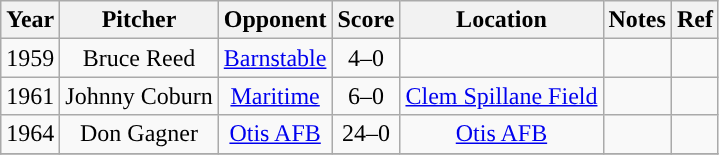<table class="wikitable" style="text-align:center">
<tr>
<th scope="col">Year</th>
<th scope="col">Pitcher</th>
<th scope="col">Opponent</th>
<th scope="col">Score</th>
<th scope="col">Location</th>
<th scope="col">Notes</th>
<th scope="col">Ref</th>
</tr>
<tr>
<td>1959</td>
<td>Bruce Reed</td>
<td><a href='#'>Barnstable</a></td>
<td>4–0</td>
<td></td>
<td></td>
<td></td>
</tr>
<tr>
<td>1961</td>
<td>Johnny Coburn</td>
<td><a href='#'>Maritime</a></td>
<td>6–0</td>
<td><a href='#'>Clem Spillane Field</a></td>
<td></td>
<td></td>
</tr>
<tr>
<td>1964</td>
<td>Don Gagner</td>
<td><a href='#'>Otis AFB</a></td>
<td>24–0</td>
<td><a href='#'>Otis AFB</a></td>
<td></td>
<td></td>
</tr>
<tr>
</tr>
</table>
